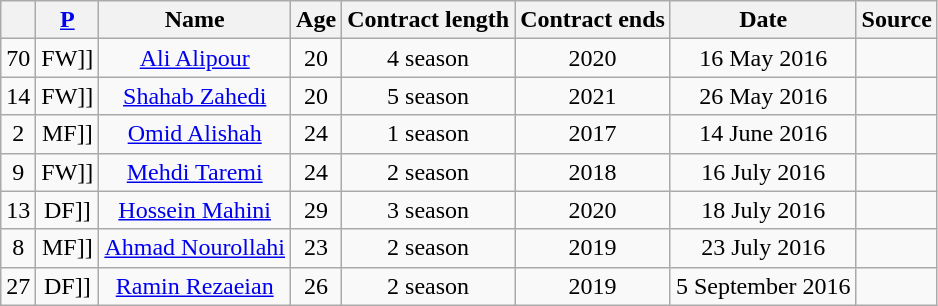<table class="wikitable sortable " style="text-align:center">
<tr>
<th></th>
<th><a href='#'>P</a></th>
<th>Name</th>
<th>Age</th>
<th>Contract length</th>
<th>Contract ends</th>
<th>Date</th>
<th>Source</th>
</tr>
<tr>
<td>70</td>
<td [[>FW]]</td>
<td><a href='#'>Ali Alipour</a></td>
<td>20</td>
<td>4 season</td>
<td>2020</td>
<td>16 May 2016</td>
<td></td>
</tr>
<tr>
<td>14</td>
<td [[>FW]]</td>
<td><a href='#'>Shahab Zahedi</a></td>
<td>20</td>
<td>5 season</td>
<td>2021</td>
<td>26 May 2016</td>
<td></td>
</tr>
<tr>
<td>2</td>
<td [[>MF]]</td>
<td><a href='#'>Omid Alishah</a></td>
<td>24</td>
<td>1 season</td>
<td>2017</td>
<td>14 June 2016</td>
<td></td>
</tr>
<tr>
<td>9</td>
<td [[>FW]]</td>
<td><a href='#'>Mehdi Taremi</a></td>
<td>24</td>
<td>2 season</td>
<td>2018</td>
<td>16 July 2016</td>
<td></td>
</tr>
<tr>
<td>13</td>
<td [[>DF]]</td>
<td><a href='#'>Hossein Mahini</a></td>
<td>29</td>
<td>3 season</td>
<td>2020</td>
<td>18 July 2016</td>
<td></td>
</tr>
<tr>
<td>8</td>
<td [[>MF]]</td>
<td><a href='#'>Ahmad Nourollahi</a></td>
<td>23</td>
<td>2 season</td>
<td>2019</td>
<td>23 July 2016</td>
<td></td>
</tr>
<tr>
<td>27</td>
<td [[>DF]]</td>
<td><a href='#'>Ramin Rezaeian</a></td>
<td>26</td>
<td>2 season</td>
<td>2019</td>
<td>5 September 2016</td>
<td></td>
</tr>
</table>
